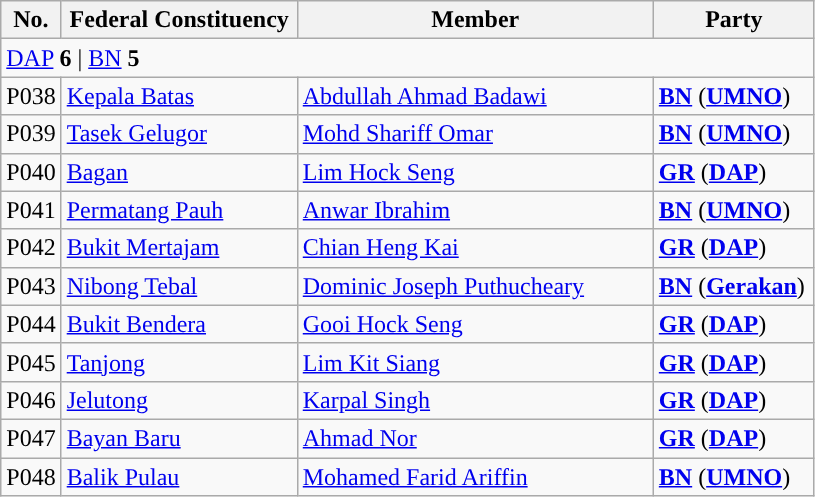<table class="wikitable sortable">
<tr>
<th style="width:30px;">No.</th>
<th style="width:150px;">Federal Constituency</th>
<th style="width:230px;">Member</th>
<th style="width:100px;">Party</th>
</tr>
<tr>
<td colspan="4"><a href='#'>DAP</a> <strong>6</strong> | <a href='#'>BN</a> <strong>5</strong></td>
</tr>
<tr>
<td>P038</td>
<td><a href='#'>Kepala Batas</a></td>
<td><a href='#'>Abdullah Ahmad Badawi</a></td>
<td><strong><a href='#'>BN</a></strong> (<strong><a href='#'>UMNO</a></strong>)</td>
</tr>
<tr>
<td>P039</td>
<td><a href='#'>Tasek Gelugor</a></td>
<td><a href='#'>Mohd Shariff Omar</a></td>
<td><strong><a href='#'>BN</a></strong> (<strong><a href='#'>UMNO</a></strong>)</td>
</tr>
<tr>
<td>P040</td>
<td><a href='#'>Bagan</a></td>
<td><a href='#'>Lim Hock Seng</a></td>
<td><strong><a href='#'>GR</a></strong> (<strong><a href='#'>DAP</a></strong>)</td>
</tr>
<tr>
<td>P041</td>
<td><a href='#'>Permatang Pauh</a></td>
<td><a href='#'>Anwar Ibrahim</a></td>
<td><strong><a href='#'>BN</a></strong> (<strong><a href='#'>UMNO</a></strong>)</td>
</tr>
<tr>
<td>P042</td>
<td><a href='#'>Bukit Mertajam</a></td>
<td><a href='#'>Chian Heng Kai</a></td>
<td><strong><a href='#'>GR</a></strong> (<strong><a href='#'>DAP</a></strong>)</td>
</tr>
<tr>
<td>P043</td>
<td><a href='#'>Nibong Tebal</a></td>
<td><a href='#'>Dominic Joseph Puthucheary</a></td>
<td><strong><a href='#'>BN</a></strong> (<strong><a href='#'>Gerakan</a></strong>)</td>
</tr>
<tr>
<td>P044</td>
<td><a href='#'>Bukit Bendera</a></td>
<td><a href='#'>Gooi Hock Seng</a></td>
<td><strong><a href='#'>GR</a></strong> (<strong><a href='#'>DAP</a></strong>)</td>
</tr>
<tr>
<td>P045</td>
<td><a href='#'>Tanjong</a></td>
<td><a href='#'>Lim Kit Siang</a></td>
<td><strong><a href='#'>GR</a></strong> (<strong><a href='#'>DAP</a></strong>)</td>
</tr>
<tr>
<td>P046</td>
<td><a href='#'>Jelutong</a></td>
<td><a href='#'>Karpal Singh</a></td>
<td><strong><a href='#'>GR</a></strong> (<strong><a href='#'>DAP</a></strong>)</td>
</tr>
<tr>
<td>P047</td>
<td><a href='#'>Bayan Baru</a></td>
<td><a href='#'>Ahmad Nor</a></td>
<td><strong><a href='#'>GR</a></strong> (<strong><a href='#'>DAP</a></strong>)</td>
</tr>
<tr>
<td>P048</td>
<td><a href='#'>Balik Pulau</a></td>
<td><a href='#'>Mohamed Farid Ariffin</a></td>
<td><strong><a href='#'>BN</a></strong> (<strong><a href='#'>UMNO</a></strong>)</td>
</tr>
</table>
